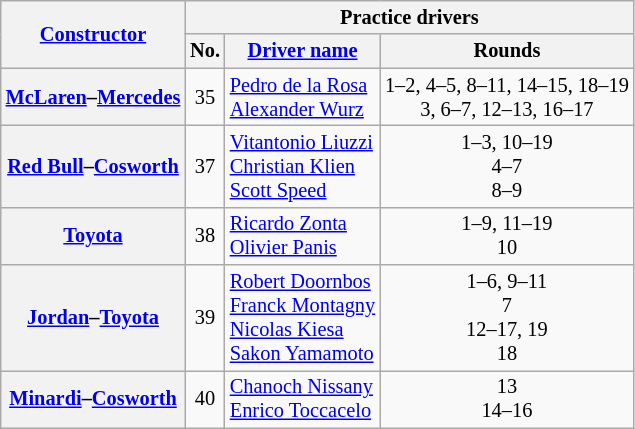<table class="wikitable" style="font-size:85%">
<tr>
<th scope="col" rowspan="2"><a href='#'>Constructor</a></th>
<th colspan="4" scope="col" class="unsortable">Practice drivers</th>
</tr>
<tr>
<th class="unsortable">No.</th>
<th scope="col" class="unsortable"><a href='#'>Driver name</a></th>
<th class="unsortable">Rounds</th>
</tr>
<tr>
<th nowrap><a href='#'>McLaren</a>–<a href='#'>Mercedes</a></th>
<td align="center" nowrap>35</td>
<td nowrap> <a href='#'>Pedro de la Rosa</a><br> <a href='#'>Alexander Wurz</a></td>
<td align="center" nowrap>1–2, 4–5, 8–11, 14–15, 18–19<br>3, 6–7, 12–13, 16–17</td>
</tr>
<tr>
<th nowrap><a href='#'>Red Bull</a>–<a href='#'>Cosworth</a></th>
<td align="center" nowrap>37</td>
<td nowrap> <a href='#'>Vitantonio Liuzzi</a><br> <a href='#'>Christian Klien</a><br> <a href='#'>Scott Speed</a></td>
<td align="center" nowrap>1–3, 10–19<br>4–7<br>8–9</td>
</tr>
<tr>
<th nowrap><a href='#'>Toyota</a></th>
<td align="center" nowrap>38</td>
<td nowrap> <a href='#'>Ricardo Zonta</a><br> <a href='#'>Olivier Panis</a></td>
<td align="center" nowrap>1–9, 11–19<br>10</td>
</tr>
<tr>
<th nowrap><a href='#'>Jordan</a>–<a href='#'>Toyota</a></th>
<td align="center" nowrap>39</td>
<td nowrap> <a href='#'>Robert Doornbos</a><br> <a href='#'>Franck Montagny</a><br> <a href='#'>Nicolas Kiesa</a><br> <a href='#'>Sakon Yamamoto</a></td>
<td align="center" nowrap>1–6, 9–11<br>7<br>12–17, 19<br>18</td>
</tr>
<tr>
<th nowrap><a href='#'>Minardi</a>–<a href='#'>Cosworth</a></th>
<td align="center" nowrap>40</td>
<td nowrap> <a href='#'>Chanoch Nissany</a><br> <a href='#'>Enrico Toccacelo</a></td>
<td align="center" nowrap>13<br>14–16</td>
</tr>
</table>
